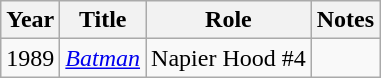<table class="wikitable">
<tr>
<th>Year</th>
<th>Title</th>
<th>Role</th>
<th>Notes</th>
</tr>
<tr>
<td>1989</td>
<td><em><a href='#'>Batman</a></em></td>
<td>Napier Hood #4</td>
<td></td>
</tr>
</table>
